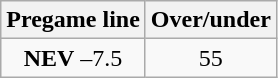<table class="wikitable">
<tr align="center">
<th style=>Pregame line</th>
<th style=>Over/under</th>
</tr>
<tr align="center">
<td><strong>NEV</strong> –7.5</td>
<td>55</td>
</tr>
</table>
